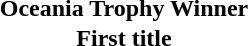<table cellspacing=0 width=100% style="text-align:center; font-weight:bold;">
<tr>
<td></td>
</tr>
<tr>
<td>Oceania Trophy Winner</td>
</tr>
<tr>
<td>First title</td>
</tr>
</table>
